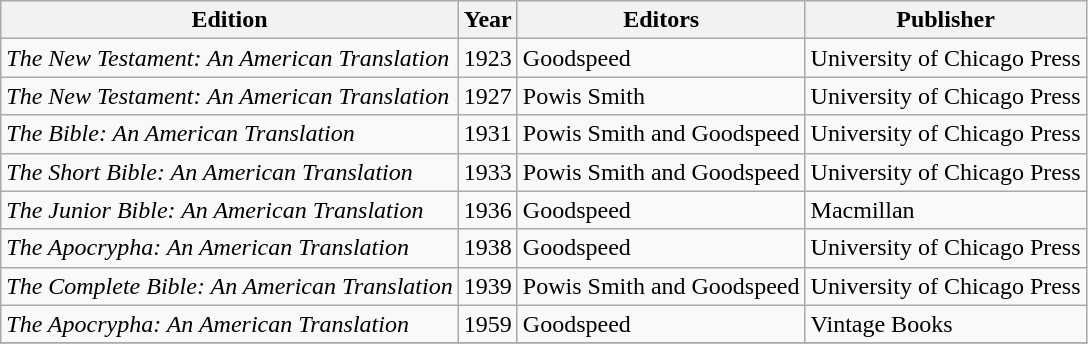<table class="wikitable">
<tr>
<th>Edition</th>
<th>Year</th>
<th>Editors</th>
<th>Publisher</th>
</tr>
<tr>
<td><em>The New Testament: An American Translation</em></td>
<td>1923</td>
<td>Goodspeed</td>
<td>University of Chicago Press</td>
</tr>
<tr>
<td><em>The New Testament: An American Translation</em></td>
<td>1927</td>
<td>Powis Smith</td>
<td>University of Chicago Press</td>
</tr>
<tr>
<td><em>The Bible: An American Translation</em></td>
<td>1931</td>
<td>Powis Smith and Goodspeed</td>
<td>University of Chicago Press</td>
</tr>
<tr>
<td><em>The Short Bible: An American Translation</em></td>
<td>1933</td>
<td>Powis Smith and Goodspeed</td>
<td>University of Chicago Press</td>
</tr>
<tr>
<td><em>The Junior Bible: An American Translation</em></td>
<td>1936</td>
<td>Goodspeed</td>
<td>Macmillan</td>
</tr>
<tr>
<td><em>The Apocrypha: An American Translation</em></td>
<td>1938</td>
<td>Goodspeed</td>
<td>University of Chicago Press</td>
</tr>
<tr>
<td><em>The Complete Bible: An American Translation</em></td>
<td>1939</td>
<td>Powis Smith and Goodspeed</td>
<td>University of Chicago Press</td>
</tr>
<tr>
<td><em>The Apocrypha: An American Translation</em></td>
<td>1959</td>
<td>Goodspeed</td>
<td>Vintage Books</td>
</tr>
<tr>
</tr>
</table>
